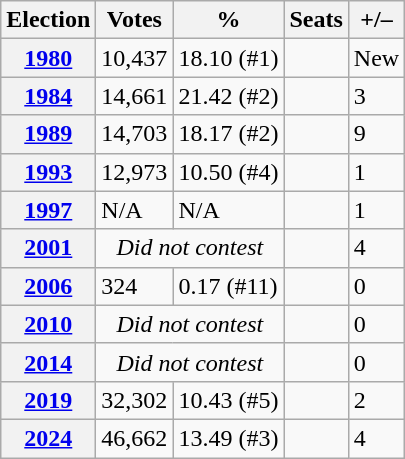<table class="wikitable">
<tr>
<th>Election</th>
<th>Votes</th>
<th>%</th>
<th>Seats</th>
<th>+/–</th>
</tr>
<tr>
<th><a href='#'>1980</a></th>
<td>10,437</td>
<td>18.10 (#1)</td>
<td></td>
<td>New</td>
</tr>
<tr>
<th><a href='#'>1984</a></th>
<td>14,661</td>
<td>21.42 (#2)</td>
<td></td>
<td> 3</td>
</tr>
<tr>
<th><a href='#'>1989</a></th>
<td>14,703</td>
<td>18.17 (#2)</td>
<td></td>
<td> 9</td>
</tr>
<tr>
<th><a href='#'>1993</a></th>
<td>12,973</td>
<td>10.50 (#4)</td>
<td></td>
<td> 1</td>
</tr>
<tr>
<th><a href='#'>1997</a></th>
<td>N/A</td>
<td>N/A</td>
<td></td>
<td> 1</td>
</tr>
<tr>
<th><a href='#'>2001</a></th>
<td colspan="2" align=center><em>Did not contest</em></td>
<td></td>
<td> 4</td>
</tr>
<tr>
<th><a href='#'>2006</a></th>
<td>324</td>
<td>0.17 (#11)</td>
<td></td>
<td> 0</td>
</tr>
<tr>
<th><a href='#'>2010</a></th>
<td colspan="2" align=center><em>Did not contest</em></td>
<td></td>
<td> 0</td>
</tr>
<tr>
<th><a href='#'>2014</a></th>
<td colspan="2" align=center><em>Did not contest</em></td>
<td></td>
<td> 0</td>
</tr>
<tr>
<th><a href='#'>2019</a></th>
<td>32,302</td>
<td>10.43 (#5)</td>
<td></td>
<td> 2</td>
</tr>
<tr>
<th><a href='#'>2024</a></th>
<td>46,662</td>
<td>13.49 (#3)</td>
<td></td>
<td> 4</td>
</tr>
</table>
